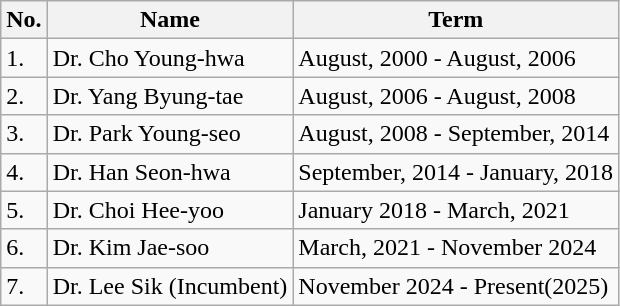<table class="wikitable">
<tr>
<th>No.</th>
<th>Name</th>
<th>Term</th>
</tr>
<tr>
<td>1.</td>
<td>Dr. Cho Young-hwa</td>
<td>August, 2000 - August, 2006</td>
</tr>
<tr>
<td>2.</td>
<td>Dr. Yang Byung-tae</td>
<td>August, 2006 - August, 2008</td>
</tr>
<tr>
<td>3.</td>
<td>Dr. Park Young-seo</td>
<td>August, 2008 - September, 2014</td>
</tr>
<tr>
<td>4.</td>
<td>Dr. Han Seon-hwa</td>
<td>September, 2014 - January, 2018</td>
</tr>
<tr>
<td>5.</td>
<td>Dr. Choi Hee-yoo</td>
<td>January 2018 - March, 2021</td>
</tr>
<tr>
<td>6.</td>
<td>Dr. Kim Jae-soo</td>
<td>March, 2021 - November 2024</td>
</tr>
<tr>
<td>7.</td>
<td>Dr. Lee Sik (Incumbent)</td>
<td>November 2024 - Present(2025)</td>
</tr>
</table>
